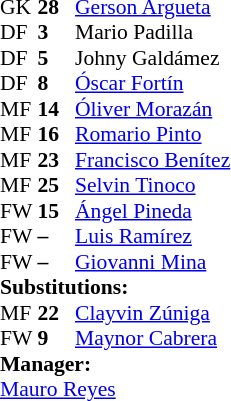<table style = "font-size: 90%" cellspacing = "0" cellpadding = "0">
<tr>
<td colspan = 4></td>
</tr>
<tr>
<th style="width:25px;"></th>
<th style="width:25px;"></th>
</tr>
<tr>
<td>GK</td>
<td><strong>28</strong></td>
<td> <a href='#'>Gerson Argueta</a></td>
</tr>
<tr>
<td>DF</td>
<td><strong>3</strong></td>
<td> Mario Padilla</td>
</tr>
<tr>
<td>DF</td>
<td><strong>5</strong></td>
<td> Johny Galdámez</td>
</tr>
<tr>
<td>DF</td>
<td><strong>8</strong></td>
<td> <a href='#'>Óscar Fortín</a></td>
</tr>
<tr>
<td>MF</td>
<td><strong>14</strong></td>
<td> <a href='#'>Óliver Morazán</a></td>
</tr>
<tr>
<td>MF</td>
<td><strong>16</strong></td>
<td> <a href='#'>Romario Pinto</a></td>
<td></td>
<td></td>
<td></td>
<td></td>
</tr>
<tr>
<td>MF</td>
<td><strong>23</strong></td>
<td> <a href='#'>Francisco Benítez</a></td>
<td></td>
<td></td>
</tr>
<tr>
<td>MF</td>
<td><strong>25</strong></td>
<td> <a href='#'>Selvin Tinoco</a></td>
</tr>
<tr>
<td>FW</td>
<td><strong>15</strong></td>
<td> <a href='#'>Ángel Pineda</a></td>
</tr>
<tr>
<td>FW</td>
<td><strong>–</strong></td>
<td> <a href='#'>Luis Ramírez</a></td>
</tr>
<tr>
<td>FW</td>
<td><strong>–</strong></td>
<td> <a href='#'>Giovanni Mina</a></td>
<td></td>
<td></td>
</tr>
<tr>
<td colspan = 3><strong>Substitutions:</strong></td>
</tr>
<tr>
<td>MF</td>
<td><strong>22</strong></td>
<td> <a href='#'>Clayvin Zúniga</a></td>
<td></td>
<td></td>
</tr>
<tr>
<td>FW</td>
<td><strong>9</strong></td>
<td> <a href='#'>Maynor Cabrera</a></td>
<td></td>
<td></td>
</tr>
<tr>
<td colspan = 3><strong>Manager:</strong></td>
</tr>
<tr>
<td colspan = 3> <a href='#'>Mauro Reyes</a></td>
</tr>
</table>
